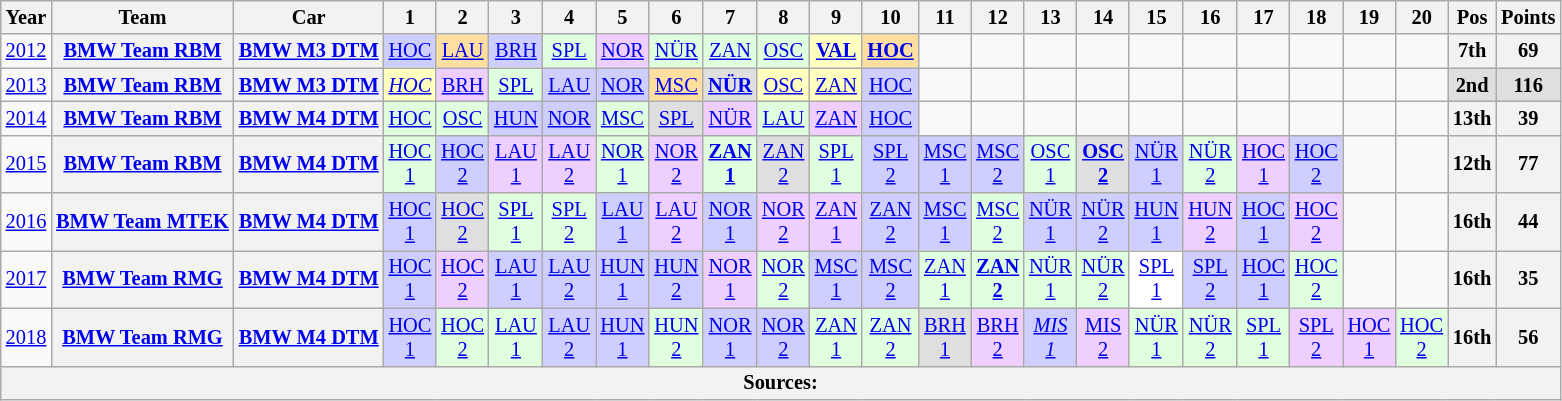<table class="wikitable" style="text-align:center; font-size:85%">
<tr>
<th>Year</th>
<th>Team</th>
<th>Car</th>
<th>1</th>
<th>2</th>
<th>3</th>
<th>4</th>
<th>5</th>
<th>6</th>
<th>7</th>
<th>8</th>
<th>9</th>
<th>10</th>
<th>11</th>
<th>12</th>
<th>13</th>
<th>14</th>
<th>15</th>
<th>16</th>
<th>17</th>
<th>18</th>
<th>19</th>
<th>20</th>
<th>Pos</th>
<th>Points</th>
</tr>
<tr>
<td><a href='#'>2012</a></td>
<th><a href='#'>BMW Team RBM</a></th>
<th><a href='#'>BMW M3 DTM</a></th>
<td style="background:#CFCFFF;"><a href='#'>HOC</a><br></td>
<td style="background:#ffdf9f;"><a href='#'>LAU</a><br></td>
<td style="background:#CFCFFF;"><a href='#'>BRH</a><br></td>
<td style="background:#DFFFDF;"><a href='#'>SPL</a><br></td>
<td style="background:#efcfff;"><a href='#'>NOR</a><br></td>
<td style="background:#DFFFDF;"><a href='#'>NÜR</a><br></td>
<td style="background:#DFFFDF;"><a href='#'>ZAN</a><br></td>
<td style="background:#DFFFDF;"><a href='#'>OSC</a><br></td>
<td style="background:#FFFFBF;"><strong><a href='#'>VAL</a></strong><br></td>
<td style="background:#ffdf9f;"><strong><a href='#'>HOC</a></strong><br></td>
<td></td>
<td></td>
<td></td>
<td></td>
<td></td>
<td></td>
<td></td>
<td></td>
<td></td>
<td></td>
<th>7th</th>
<th>69</th>
</tr>
<tr>
<td><a href='#'>2013</a></td>
<th><a href='#'>BMW Team RBM</a></th>
<th><a href='#'>BMW M3 DTM</a></th>
<td style="background:#FFFFBF;"><em><a href='#'>HOC</a></em><br></td>
<td style="background:#EFCFFF;"><a href='#'>BRH</a><br></td>
<td style="background:#DFFFDF;"><a href='#'>SPL</a><br></td>
<td style="background:#CFCFFF;"><a href='#'>LAU</a><br></td>
<td style="background:#CFCFFF;"><a href='#'>NOR</a><br></td>
<td style="background:#FFDF9F;"><a href='#'>MSC</a><br></td>
<td style="background:#DFDFDF;"><strong><a href='#'>NÜR</a></strong><br></td>
<td style="background:#FFFFBF;"><a href='#'>OSC</a><br></td>
<td style="background:#FFFFBF;"><a href='#'>ZAN</a><br></td>
<td style="background:#CFCFFF;"><a href='#'>HOC</a><br></td>
<td></td>
<td></td>
<td></td>
<td></td>
<td></td>
<td></td>
<td></td>
<td></td>
<td></td>
<td></td>
<th style="background:#DFDFDF;">2nd</th>
<th style="background:#DFDFDF;">116</th>
</tr>
<tr>
<td><a href='#'>2014</a></td>
<th><a href='#'>BMW Team RBM</a></th>
<th><a href='#'>BMW M4 DTM</a></th>
<td style="background:#DFFFDF;"><a href='#'>HOC</a><br></td>
<td style="background:#DFFFDF;"><a href='#'>OSC</a><br></td>
<td style="background:#CFCFFF;"><a href='#'>HUN</a><br></td>
<td style="background:#CFCFFF;"><a href='#'>NOR</a><br></td>
<td style="background:#DFFFDF;"><a href='#'>MSC</a><br></td>
<td style="background:#DFDFDF;"><a href='#'>SPL</a><br></td>
<td style="background:#EFCFFF;"><a href='#'>NÜR</a><br></td>
<td style="background:#DFFFDF;"><a href='#'>LAU</a><br></td>
<td style="background:#EFCFFF;"><a href='#'>ZAN</a><br></td>
<td style="background:#CFCFFF;"><a href='#'>HOC</a><br></td>
<td></td>
<td></td>
<td></td>
<td></td>
<td></td>
<td></td>
<td></td>
<td></td>
<td></td>
<td></td>
<th>13th</th>
<th>39</th>
</tr>
<tr>
<td><a href='#'>2015</a></td>
<th><a href='#'>BMW Team RBM</a></th>
<th><a href='#'>BMW M4 DTM</a></th>
<td style="background:#DFFFDF;"><a href='#'>HOC<br>1</a><br></td>
<td style="background:#CFCFFF;"><a href='#'>HOC<br>2</a><br></td>
<td style="background:#EFCFFF;"><a href='#'>LAU<br>1</a><br></td>
<td style="background:#EFCFFF;"><a href='#'>LAU<br>2</a><br></td>
<td style="background:#DFFFDF;"><a href='#'>NOR<br>1</a><br></td>
<td style="background:#EFCFFF;"><a href='#'>NOR<br>2</a><br></td>
<td style="background:#DFFFDF;"><strong><a href='#'>ZAN<br>1</a></strong><br></td>
<td style="background:#DFDFDF;"><a href='#'>ZAN<br>2</a><br></td>
<td style="background:#DFFFDF;"><a href='#'>SPL<br>1</a><br></td>
<td style="background:#CFCFFF;"><a href='#'>SPL<br>2</a><br></td>
<td style="background:#CFCFFF;"><a href='#'>MSC<br>1</a><br></td>
<td style="background:#CFCFFF;"><a href='#'>MSC<br>2</a><br></td>
<td style="background:#DFFFDF;"><a href='#'>OSC<br>1</a><br></td>
<td style="background:#DFDFDF;"><strong><a href='#'>OSC<br>2</a></strong><br></td>
<td style="background:#CFCFFF;"><a href='#'>NÜR<br>1</a><br></td>
<td style="background:#DFFFDF;"><a href='#'>NÜR<br>2</a><br></td>
<td style="background:#EFCFFF;"><a href='#'>HOC<br>1</a><br></td>
<td style="background:#CFCFFF;"><a href='#'>HOC<br>2</a><br></td>
<td></td>
<td></td>
<th>12th</th>
<th>77</th>
</tr>
<tr>
<td><a href='#'>2016</a></td>
<th><a href='#'>BMW Team MTEK</a></th>
<th><a href='#'>BMW M4 DTM</a></th>
<td style="background:#CFCFFF;"><a href='#'>HOC<br>1</a><br></td>
<td style="background:#DFDFDF;"><a href='#'>HOC<br>2</a><br></td>
<td style="background:#DFFFDF;"><a href='#'>SPL<br>1</a><br></td>
<td style="background:#DFFFDF;"><a href='#'>SPL<br>2</a><br></td>
<td style="background:#CFCFFF;"><a href='#'>LAU<br>1</a><br></td>
<td style="background:#EFCFFF;"><a href='#'>LAU<br>2</a><br></td>
<td style="background:#CFCFFF;"><a href='#'>NOR<br>1</a><br></td>
<td style="background:#EFCFFF;"><a href='#'>NOR<br>2</a><br></td>
<td style="background:#EFCFFF;"><a href='#'>ZAN<br>1</a><br></td>
<td style="background:#CFCFFF;"><a href='#'>ZAN<br>2</a><br></td>
<td style="background:#CFCFFF;"><a href='#'>MSC<br>1</a><br></td>
<td style="background:#DFFFDF;"><a href='#'>MSC<br>2</a><br></td>
<td style="background:#CFCFFF;"><a href='#'>NÜR<br>1</a><br></td>
<td style="background:#CFCFFF;"><a href='#'>NÜR<br>2</a><br></td>
<td style="background:#CFCFFF;"><a href='#'>HUN<br>1</a><br></td>
<td style="background:#EFCFFF;"><a href='#'>HUN<br>2</a><br></td>
<td style="background:#CFCFFF;"><a href='#'>HOC<br>1</a><br></td>
<td style="background:#EFCFFF;"><a href='#'>HOC<br>2</a><br></td>
<td></td>
<td></td>
<th>16th</th>
<th>44</th>
</tr>
<tr>
<td><a href='#'>2017</a></td>
<th><a href='#'>BMW Team RMG</a></th>
<th><a href='#'>BMW M4 DTM</a></th>
<td style="background:#CFCFFF;"><a href='#'>HOC<br>1</a><br></td>
<td style="background:#EFCFFF;"><a href='#'>HOC<br>2</a><br></td>
<td style="background:#CFCFFF;"><a href='#'>LAU<br>1</a><br></td>
<td style="background:#CFCFFF;"><a href='#'>LAU<br>2</a><br></td>
<td style="background:#CFCFFF;"><a href='#'>HUN<br>1</a><br></td>
<td style="background:#CFCFFF;"><a href='#'>HUN<br>2</a><br></td>
<td style="background:#EFCFFF;"><a href='#'>NOR<br>1</a><br></td>
<td style="background:#DFFFDF;"><a href='#'>NOR<br>2</a><br></td>
<td style="background:#CFCFFF;"><a href='#'>MSC<br>1</a><br></td>
<td style="background:#CFCFFF;"><a href='#'>MSC<br>2</a><br></td>
<td style="background:#DFFFDF;"><a href='#'>ZAN<br>1</a><br></td>
<td style="background:#DFFFDF;"><strong><a href='#'>ZAN<br>2</a></strong><br></td>
<td style="background:#DFFFDF;"><a href='#'>NÜR<br>1</a><br></td>
<td style="background:#DFFFDF;"><a href='#'>NÜR<br>2</a><br></td>
<td style="background:#FFFFFF;"><a href='#'>SPL<br>1</a><br></td>
<td style="background:#CFCFFF;"><a href='#'>SPL<br>2</a><br></td>
<td style="background:#CFCFFF;"><a href='#'>HOC<br>1</a><br></td>
<td style="background:#DFFFDF;"><a href='#'>HOC<br>2</a><br></td>
<td></td>
<td></td>
<th>16th</th>
<th>35</th>
</tr>
<tr>
<td><a href='#'>2018</a></td>
<th><a href='#'>BMW Team RMG</a></th>
<th><a href='#'>BMW M4 DTM</a></th>
<td style="background:#CFCFFF;"><a href='#'>HOC<br>1</a><br></td>
<td style="background:#DFFFDF;"><a href='#'>HOC<br>2</a><br></td>
<td style="background:#DFFFDF;"><a href='#'>LAU<br>1</a><br></td>
<td style="background:#CFCFFF;"><a href='#'>LAU<br>2</a><br></td>
<td style="background:#CFCFFF;"><a href='#'>HUN<br>1</a><br></td>
<td style="background:#DFFFDF;"><a href='#'>HUN<br>2</a><br></td>
<td style="background:#CFCFFF;"><a href='#'>NOR<br>1</a><br></td>
<td style="background:#CFCFFF;"><a href='#'>NOR<br>2</a><br></td>
<td style="background:#DFFFDF;"><a href='#'>ZAN<br>1</a><br></td>
<td style="background:#DFFFDF;"><a href='#'>ZAN<br>2</a><br></td>
<td style="background:#DFDFDF;"><a href='#'>BRH<br>1</a><br></td>
<td style="background:#EFCFFF;"><a href='#'>BRH<br>2</a><br></td>
<td style="background:#CFCFFF;"><em><a href='#'>MIS<br>1</a></em><br></td>
<td style="background:#EFCFFF;"><a href='#'>MIS<br>2</a><br></td>
<td style="background:#DFFFDF;"><a href='#'>NÜR<br>1</a><br></td>
<td style="background:#DFFFDF;"><a href='#'>NÜR<br>2</a><br></td>
<td style="background:#DFFFDF;"><a href='#'>SPL<br>1</a><br></td>
<td style="background:#EFCFFF;"><a href='#'>SPL<br>2</a><br></td>
<td style="background:#EFCFFF;"><a href='#'>HOC<br>1</a><br></td>
<td style="background:#DFFFDF;"><a href='#'>HOC<br>2</a><br></td>
<th>16th</th>
<th>56</th>
</tr>
<tr>
<th colspan="25">Sources:</th>
</tr>
</table>
